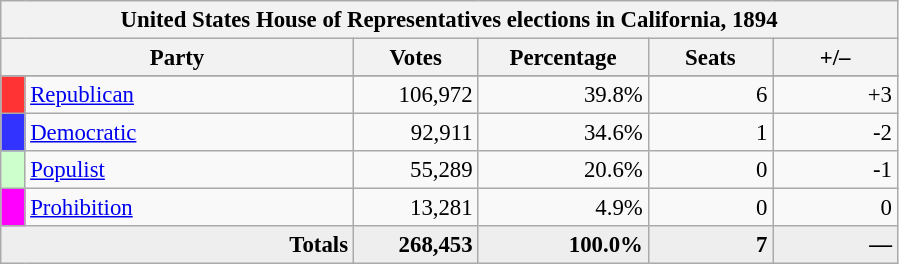<table class="wikitable" style="font-size: 95%;">
<tr>
<th colspan="6">United States House of Representatives elections in California, 1894</th>
</tr>
<tr>
<th colspan=2 style="width: 15em">Party</th>
<th style="width: 5em">Votes</th>
<th style="width: 7em">Percentage</th>
<th style="width: 5em">Seats</th>
<th style="width: 5em">+/–</th>
</tr>
<tr>
</tr>
<tr>
<th style="background-color:#FF3333; width: 3px"></th>
<td style="width: 130px"><a href='#'>Republican</a></td>
<td style="text-align:right;">106,972</td>
<td style="text-align:right;">39.8%</td>
<td style="text-align:right;">6</td>
<td style="text-align:right;">+3</td>
</tr>
<tr>
<th style="background-color:#3333FF; width: 3px"></th>
<td style="width: 130px"><a href='#'>Democratic</a></td>
<td style="text-align:right;">92,911</td>
<td style="text-align:right;">34.6%</td>
<td style="text-align:right;">1</td>
<td style="text-align:right;">-2</td>
</tr>
<tr>
<th style="background-color:#CCFFCC; width: 3px"></th>
<td style="width: 130px"><a href='#'>Populist</a></td>
<td style="text-align:right;">55,289</td>
<td style="text-align:right;">20.6%</td>
<td style="text-align:right;">0</td>
<td style="text-align:right;">-1</td>
</tr>
<tr>
<th style="background-color:#FF00FF; width: 3px"></th>
<td style="width: 130px"><a href='#'>Prohibition</a></td>
<td style="text-align:right;">13,281</td>
<td style="text-align:right;">4.9%</td>
<td style="text-align:right;">0</td>
<td style="text-align:right;">0</td>
</tr>
<tr style="background-color:#EEEEEE;">
<td colspan="2" align="right"><strong>Totals</strong></td>
<td style="text-align:right;"><strong>268,453</strong></td>
<td style="text-align:right;"><strong>100.0%</strong></td>
<td style="text-align:right;"><strong>7</strong></td>
<td style="text-align:right;"><strong>—</strong></td>
</tr>
</table>
